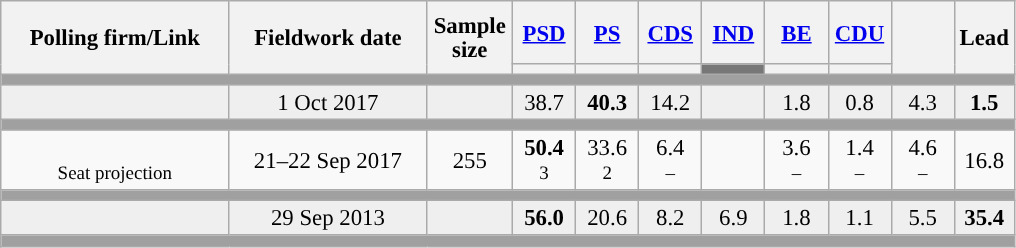<table class="wikitable collapsible sortable" style="text-align:center; font-size:95%; line-height:16px;">
<tr style="height:42px;">
<th style="width:145px;" rowspan="2">Polling firm/Link</th>
<th style="width:125px;" rowspan="2">Fieldwork date</th>
<th class="unsortable" style="width:50px;" rowspan="2">Sample size</th>
<th class="unsortable" style="width:35px;"><a href='#'>PSD</a></th>
<th class="unsortable" style="width:35px;"><a href='#'>PS</a></th>
<th class="unsortable" style="width:35px;"><a href='#'>CDS</a></th>
<th class="unsortable" style="width:35px;"><a href='#'>IND</a></th>
<th class="unsortable" style="width:35px;"><a href='#'>BE</a></th>
<th class="unsortable" style="width:35px;"><a href='#'>CDU</a></th>
<th class="unsortable" style="width:35px;" rowspan="2"></th>
<th class="unsortable" style="width:30px;" rowspan="2">Lead</th>
</tr>
<tr>
<th class="unsortable" style="color:inherit;background:"></th>
<th class="unsortable" style="color:inherit;background:"></th>
<th class="unsortable" style="color:inherit;background:"></th>
<th class="unsortable" style="color:inherit;background:#777777;"></th>
<th class="unsortable" style="color:inherit;background:"></th>
<th class="unsortable" style="color:inherit;background:"></th>
</tr>
<tr>
<td colspan="11" style="background:#A0A0A0"></td>
</tr>
<tr style="background:#EFEFEF;">
<td><strong></strong></td>
<td data-sort-value="2019-10-06">1 Oct 2017</td>
<td></td>
<td>38.7<br></td>
<td><strong>40.3</strong><br></td>
<td>14.2<br></td>
<td></td>
<td>1.8<br></td>
<td>0.8<br></td>
<td>4.3<br></td>
<td style="background:"><strong>1.5</strong></td>
</tr>
<tr>
<td colspan="11" style="background:#A0A0A0"></td>
</tr>
<tr>
<td align="center"><br><small>Seat projection</small></td>
<td align="center">21–22 Sep 2017</td>
<td>255</td>
<td align="center" ><strong>50.4</strong><br><small>3</small></td>
<td align="center">33.6<br><small>2</small></td>
<td align="center">6.4<br><small>–</small></td>
<td></td>
<td align="center">3.6<br><small>–</small></td>
<td align="center">1.4<br><small>–</small></td>
<td align="center">4.6<br><small>–</small></td>
<td style="background:">16.8</td>
</tr>
<tr>
<td colspan="11" style="background:#A0A0A0"></td>
</tr>
<tr style="background:#EFEFEF;">
<td><strong></strong></td>
<td data-sort-value="2019-10-06">29 Sep 2013</td>
<td></td>
<td><strong>56.0</strong><br></td>
<td>20.6<br></td>
<td>8.2<br></td>
<td>6.9<br></td>
<td>1.8<br></td>
<td>1.1<br></td>
<td>5.5<br></td>
<td style="background:"><strong>35.4</strong></td>
</tr>
<tr>
<td colspan="11" style="background:#A0A0A0"></td>
</tr>
</table>
